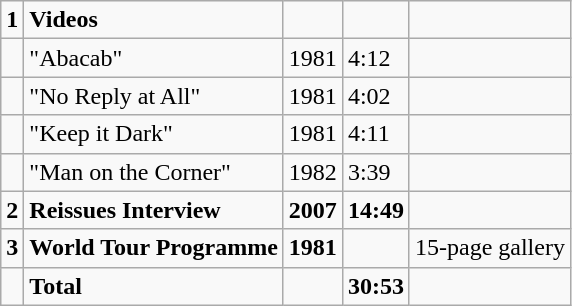<table class="wikitable">
<tr>
<td><strong>1</strong></td>
<td><strong>Videos</strong></td>
<td></td>
<td></td>
<td></td>
</tr>
<tr>
<td></td>
<td>"Abacab"</td>
<td>1981</td>
<td>4:12</td>
<td></td>
</tr>
<tr>
<td></td>
<td>"No Reply at All"</td>
<td>1981</td>
<td>4:02</td>
<td></td>
</tr>
<tr>
<td></td>
<td>"Keep it Dark"</td>
<td>1981</td>
<td>4:11</td>
<td></td>
</tr>
<tr>
<td></td>
<td>"Man on the Corner"</td>
<td>1982</td>
<td>3:39</td>
<td></td>
</tr>
<tr>
<td><strong>2</strong></td>
<td><strong>Reissues Interview</strong></td>
<td><strong>2007</strong></td>
<td><strong>14:49</strong></td>
<td></td>
</tr>
<tr>
<td><strong>3</strong></td>
<td><strong>World Tour Programme</strong></td>
<td><strong>1981</strong></td>
<td></td>
<td>15-page gallery</td>
</tr>
<tr>
<td></td>
<td><strong>Total</strong></td>
<td></td>
<td><strong>30:53</strong></td>
<td></td>
</tr>
</table>
